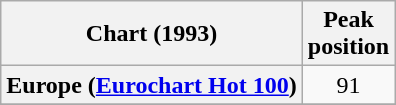<table class="wikitable plainrowheaders" style="text-align:center">
<tr>
<th>Chart (1993)</th>
<th>Peak<br>position</th>
</tr>
<tr>
<th scope="row">Europe (<a href='#'>Eurochart Hot 100</a>)</th>
<td align="center">91</td>
</tr>
<tr>
</tr>
</table>
